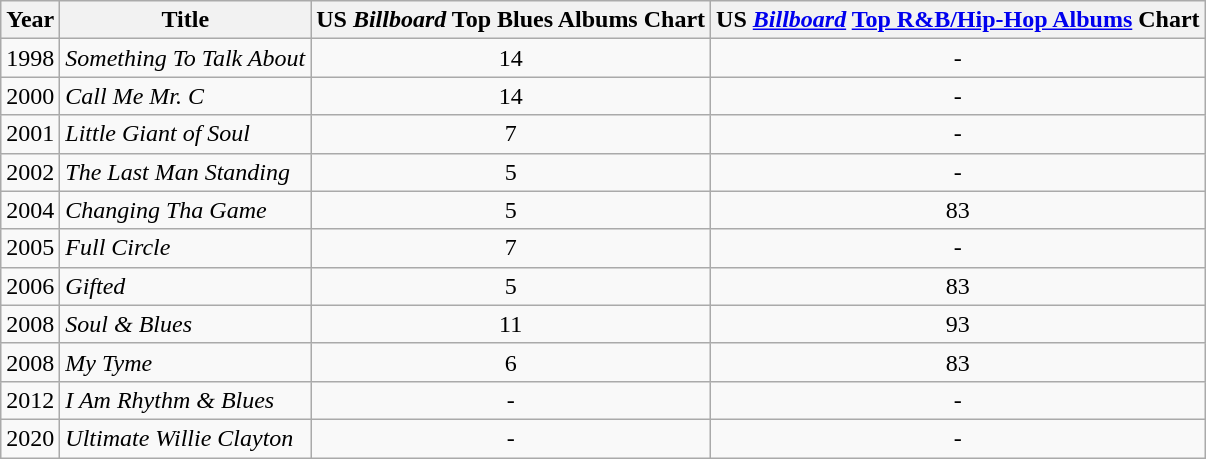<table class="sortable wikitable">
<tr>
<th>Year</th>
<th>Title</th>
<th>US <em>Billboard</em> Top Blues Albums Chart</th>
<th>US <em><a href='#'>Billboard</a></em> <a href='#'>Top R&B/Hip-Hop Albums</a> Chart</th>
</tr>
<tr>
<td>1998</td>
<td><em>Something To Talk About</em></td>
<td align=center>14</td>
<td align=center>-</td>
</tr>
<tr>
<td>2000</td>
<td><em>Call Me Mr. C</em></td>
<td align=center>14</td>
<td align=center>-</td>
</tr>
<tr>
<td>2001</td>
<td><em>Little Giant of Soul</em></td>
<td align=center>7</td>
<td align=center>-</td>
</tr>
<tr>
<td>2002</td>
<td><em>The Last Man Standing</em></td>
<td align=center>5</td>
<td align=center>-</td>
</tr>
<tr>
<td>2004</td>
<td><em>Changing Tha Game</em></td>
<td align=center>5</td>
<td align=center>83</td>
</tr>
<tr>
<td>2005</td>
<td><em>Full Circle</em></td>
<td align=center>7</td>
<td align=center>-</td>
</tr>
<tr>
<td>2006</td>
<td><em>Gifted</em></td>
<td align=center>5</td>
<td align=center>83</td>
</tr>
<tr>
<td>2008</td>
<td><em>Soul & Blues</em></td>
<td align=center>11</td>
<td align=center>93</td>
</tr>
<tr>
<td>2008</td>
<td><em>My Tyme</em></td>
<td align=center>6</td>
<td align=center>83</td>
</tr>
<tr>
<td>2012</td>
<td><em>I Am Rhythm & Blues</em></td>
<td align=center>-</td>
<td align=center>-</td>
</tr>
<tr>
<td>2020</td>
<td><em>Ultimate Willie Clayton</em></td>
<td align=center>-</td>
<td align=center>-</td>
</tr>
</table>
